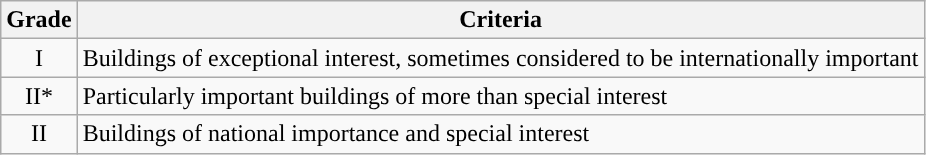<table class="wikitable">
<tr>
<th>Grade</th>
<th>Criteria</th>
</tr>
<tr>
<td align="center" >I</td>
<td>Buildings of exceptional interest, sometimes considered to be internationally important</td>
</tr>
<tr>
<td align="center" >II*</td>
<td>Particularly important buildings of more than special interest</td>
</tr>
<tr>
<td align="center" >II</td>
<td>Buildings of national importance and special interest</td>
</tr>
</table>
